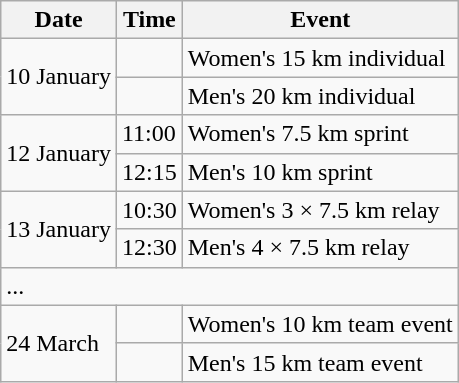<table class="wikitable">
<tr>
<th>Date</th>
<th>Time</th>
<th>Event</th>
</tr>
<tr>
<td rowspan=2>10 January</td>
<td></td>
<td>Women's 15 km individual</td>
</tr>
<tr>
<td></td>
<td>Men's 20 km individual</td>
</tr>
<tr>
<td rowspan=2>12 January</td>
<td>11:00</td>
<td>Women's 7.5 km sprint</td>
</tr>
<tr>
<td>12:15</td>
<td>Men's 10 km sprint</td>
</tr>
<tr>
<td rowspan=2>13 January</td>
<td>10:30</td>
<td>Women's 3 × 7.5 km relay</td>
</tr>
<tr>
<td>12:30</td>
<td>Men's 4 × 7.5 km relay</td>
</tr>
<tr>
<td colspan=3>...</td>
</tr>
<tr>
<td rowspan=2>24 March</td>
<td></td>
<td>Women's 10 km team event</td>
</tr>
<tr>
<td></td>
<td>Men's 15 km team event</td>
</tr>
</table>
